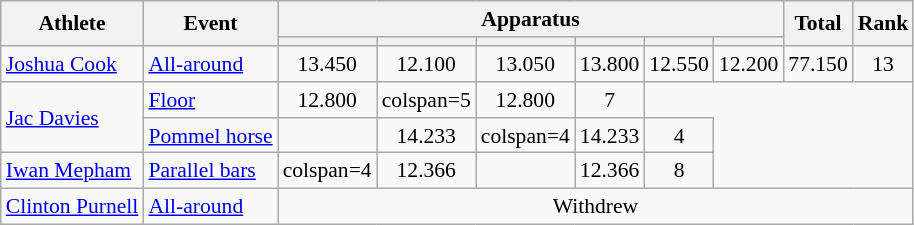<table class="wikitable" style="font-size:90%">
<tr>
<th rowspan=2>Athlete</th>
<th rowspan=2>Event</th>
<th colspan=6>Apparatus</th>
<th rowspan=2>Total</th>
<th rowspan=2>Rank</th>
</tr>
<tr style="font-size:95%">
<th></th>
<th></th>
<th></th>
<th></th>
<th></th>
<th></th>
</tr>
<tr align=center>
<td align=left><a href='#'>Joshua Cook</a></td>
<td align=left><a href='#'>All-around</a></td>
<td>13.450</td>
<td>12.100</td>
<td>13.050</td>
<td>13.800</td>
<td>12.550</td>
<td>12.200</td>
<td>77.150</td>
<td>13</td>
</tr>
<tr align=center>
<td align=left rowspan=2><a href='#'>Jac Davies</a></td>
<td align=left><a href='#'>Floor</a></td>
<td>12.800</td>
<td>colspan=5 </td>
<td>12.800</td>
<td>7</td>
</tr>
<tr align=center>
<td align=left><a href='#'>Pommel horse</a></td>
<td></td>
<td>14.233</td>
<td>colspan=4 </td>
<td>14.233</td>
<td>4</td>
</tr>
<tr align=center>
<td align=left><a href='#'>Iwan Mepham</a></td>
<td align=left><a href='#'>Parallel bars</a></td>
<td>colspan=4 </td>
<td>12.366</td>
<td></td>
<td>12.366</td>
<td>8</td>
</tr>
<tr align=center>
<td align=left><a href='#'>Clinton Purnell</a></td>
<td align=left><a href='#'>All-around</a></td>
<td colspan=8>Withdrew</td>
</tr>
</table>
